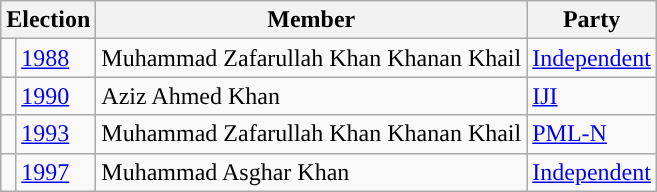<table class="wikitable">
<tr>
<th colspan="2">Election</th>
<th>Member</th>
<th>Party</th>
</tr>
<tr>
<td style="background-color: "></td>
<td><a href='#'>1988</a></td>
<td>Muhammad Zafarullah Khan Khanan Khail</td>
<td><a href='#'>Independent</a></td>
</tr>
<tr>
<td style="background-color: "></td>
<td><a href='#'>1990</a></td>
<td>Aziz Ahmed Khan</td>
<td><a href='#'>IJI</a></td>
</tr>
<tr>
<td style="background-color: "></td>
<td><a href='#'>1993</a></td>
<td>Muhammad Zafarullah Khan Khanan Khail</td>
<td><a href='#'>PML-N</a></td>
</tr>
<tr>
<td style="background-color: "></td>
<td><a href='#'>1997</a></td>
<td>Muhammad Asghar Khan</td>
<td><a href='#'>Independent</a></td>
</tr>
</table>
